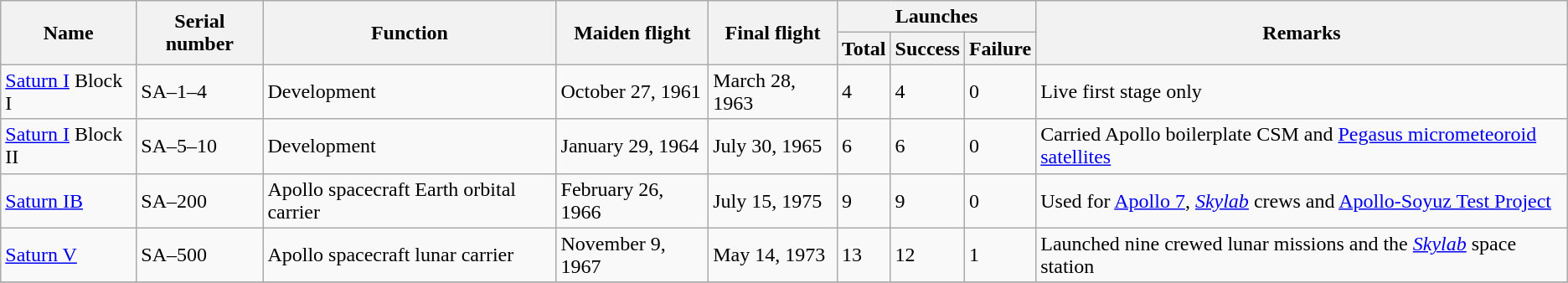<table class="wikitable">
<tr>
<th rowspan="2">Name</th>
<th rowspan="2">Serial number</th>
<th rowspan="2">Function</th>
<th rowspan="2">Maiden flight</th>
<th rowspan="2">Final flight</th>
<th colspan="3">Launches</th>
<th rowspan="2">Remarks</th>
</tr>
<tr>
<th>Total</th>
<th>Success</th>
<th>Failure<br><small></small></th>
</tr>
<tr>
<td><a href='#'>Saturn I</a> Block I</td>
<td>SA–1–4</td>
<td>Development</td>
<td>October 27, 1961</td>
<td>March 28, 1963</td>
<td>4</td>
<td>4</td>
<td>0</td>
<td>Live first stage only</td>
</tr>
<tr>
<td><a href='#'>Saturn I</a> Block II</td>
<td>SA–5–10</td>
<td>Development</td>
<td>January 29, 1964</td>
<td>July 30, 1965</td>
<td>6</td>
<td>6</td>
<td>0</td>
<td>Carried Apollo boilerplate CSM and <a href='#'>Pegasus micrometeoroid satellites</a></td>
</tr>
<tr>
<td><a href='#'>Saturn IB</a></td>
<td>SA–200</td>
<td>Apollo spacecraft Earth orbital carrier</td>
<td>February 26, 1966</td>
<td>July 15, 1975</td>
<td>9</td>
<td>9</td>
<td>0</td>
<td>Used for <a href='#'>Apollo 7</a>, <em><a href='#'>Skylab</a></em> crews and <a href='#'>Apollo-Soyuz Test Project</a></td>
</tr>
<tr>
<td><a href='#'>Saturn V</a></td>
<td>SA–500</td>
<td>Apollo spacecraft lunar carrier</td>
<td>November 9, 1967</td>
<td>May 14, 1973</td>
<td>13</td>
<td>12</td>
<td>1</td>
<td>Launched nine crewed lunar missions and the <em><a href='#'>Skylab</a></em> space station</td>
</tr>
<tr>
</tr>
</table>
